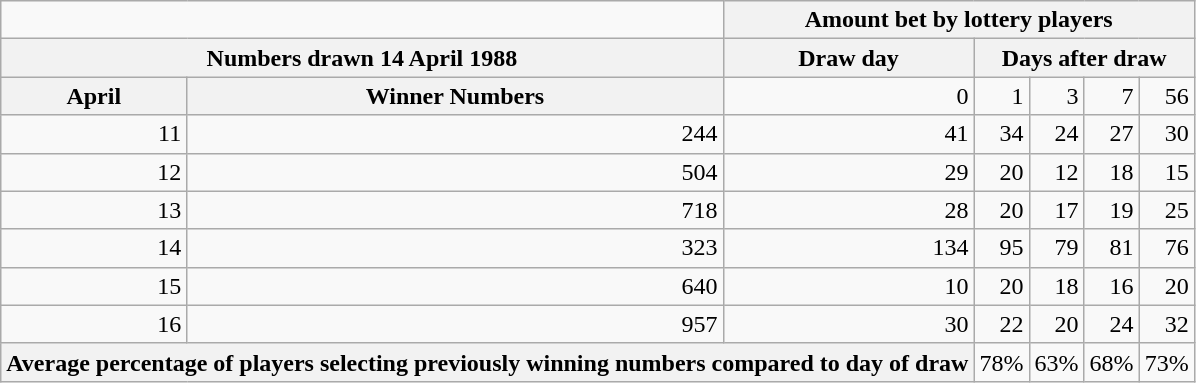<table class="wikitable" style="text-align:right;">
<tr>
<td colspan="2"></td>
<th colspan="5">Amount  bet by lottery players</th>
</tr>
<tr>
<th colspan="2">Numbers drawn 14 April 1988</th>
<th>Draw day</th>
<th colspan="4">Days after draw</th>
</tr>
<tr>
<th>April</th>
<th>Winner Numbers</th>
<td>0</td>
<td>1</td>
<td>3</td>
<td>7</td>
<td>56</td>
</tr>
<tr>
<td>11</td>
<td>244</td>
<td>41</td>
<td>34</td>
<td>24</td>
<td>27</td>
<td>30</td>
</tr>
<tr>
<td>12</td>
<td>504</td>
<td>29</td>
<td>20</td>
<td>12</td>
<td>18</td>
<td>15</td>
</tr>
<tr>
<td>13</td>
<td>718</td>
<td>28</td>
<td>20</td>
<td>17</td>
<td>19</td>
<td>25</td>
</tr>
<tr>
<td>14</td>
<td>323</td>
<td>134</td>
<td>95</td>
<td>79</td>
<td>81</td>
<td>76</td>
</tr>
<tr>
<td>15</td>
<td>640</td>
<td>10</td>
<td>20</td>
<td>18</td>
<td>16</td>
<td>20</td>
</tr>
<tr>
<td>16</td>
<td>957</td>
<td>30</td>
<td>22</td>
<td>20</td>
<td>24</td>
<td>32</td>
</tr>
<tr>
<th colspan="3">Average percentage of players selecting previously winning numbers compared to day of draw</th>
<td>78%</td>
<td>63%</td>
<td>68%</td>
<td>73%</td>
</tr>
</table>
